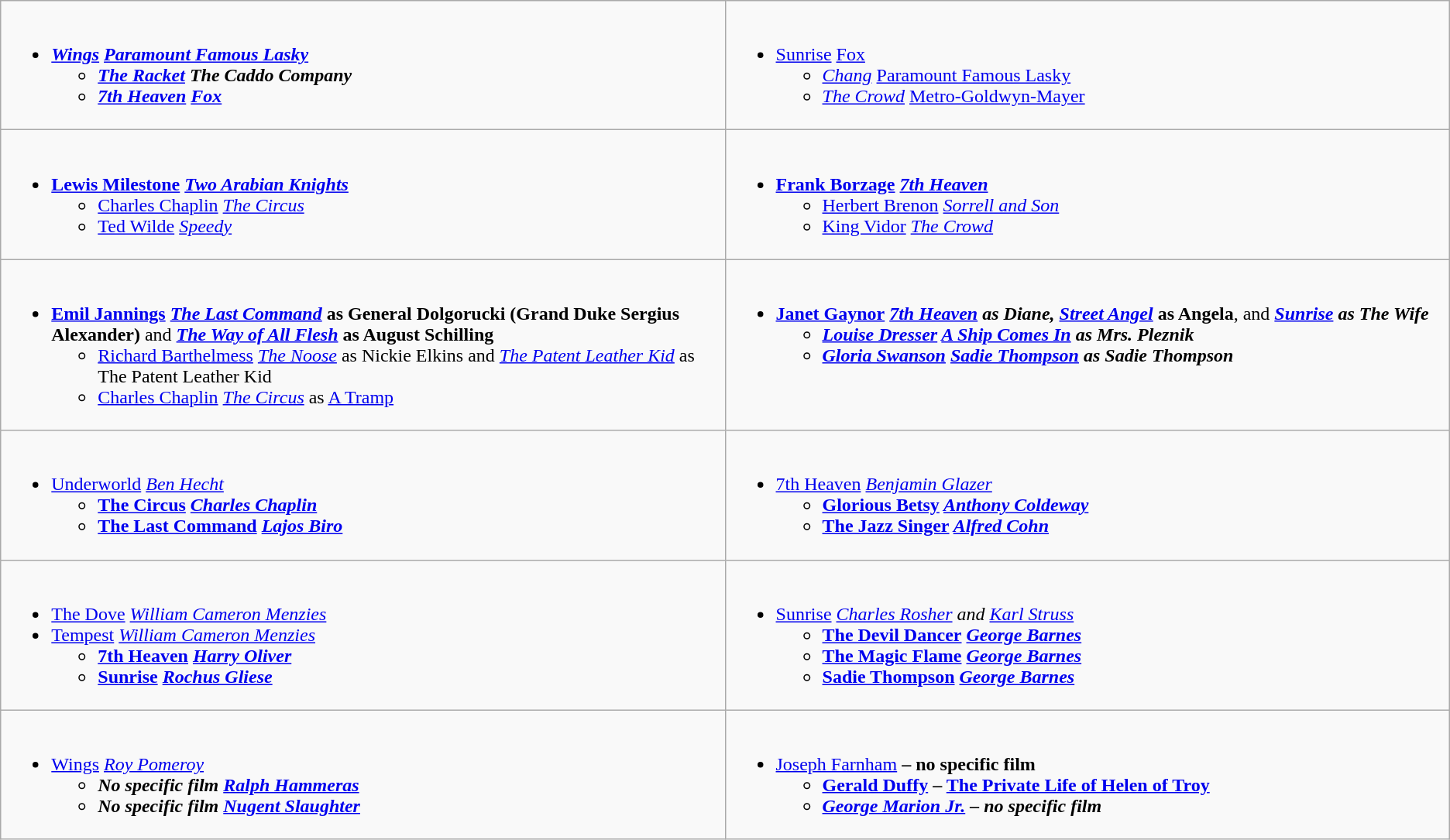<table class=wikitable>
<tr>
<td valign="top"  width="50%"><br><ul><li><strong><em><a href='#'>Wings</a><em>  <a href='#'>Paramount Famous Lasky</a><strong><ul><li></em><a href='#'>The Racket</a><em>  The Caddo Company</li><li></em><a href='#'>7th Heaven</a><em>  <a href='#'>Fox</a></li></ul></li></ul></td>
<td valign="top"  width="50%"><br><ul><li></em></strong><a href='#'>Sunrise</a></em>  <a href='#'>Fox</a></strong><ul><li><em><a href='#'>Chang</a></em>  <a href='#'>Paramount Famous Lasky</a></li><li><em><a href='#'>The Crowd</a></em>  <a href='#'>Metro-Goldwyn-Mayer</a></li></ul></li></ul></td>
</tr>
<tr>
<td valign="top"  width="50%"><br><ul><li><strong><a href='#'>Lewis Milestone</a></strong>  <strong><em><a href='#'>Two Arabian Knights</a></em></strong><ul><li><a href='#'>Charles Chaplin</a>  <em><a href='#'>The Circus</a></em></li><li><a href='#'>Ted Wilde</a>  <em><a href='#'>Speedy</a></em></li></ul></li></ul></td>
<td valign="top"  width="50%"><br><ul><li><strong><a href='#'>Frank Borzage</a></strong>  <strong><em><a href='#'>7th Heaven</a></em></strong><ul><li><a href='#'>Herbert Brenon</a>  <em><a href='#'>Sorrell and Son</a></em></li><li><a href='#'>King Vidor</a>  <em><a href='#'>The Crowd</a></em></li></ul></li></ul></td>
</tr>
<tr>
<td valign="top"  width="50%"><br><ul><li><strong><a href='#'>Emil Jannings</a></strong>  <strong><em><a href='#'>The Last Command</a></em></strong> <strong>as General Dolgorucki (Grand Duke Sergius Alexander)</strong> and <strong><em><a href='#'>The Way of All Flesh</a></em></strong> <strong>as August Schilling</strong><ul><li><a href='#'>Richard Barthelmess</a>  <em><a href='#'>The Noose</a></em> as Nickie Elkins and <em><a href='#'>The Patent Leather Kid</a></em> as The Patent Leather Kid</li><li><a href='#'>Charles Chaplin</a>  <em><a href='#'>The Circus</a></em> as <a href='#'>A Tramp</a></li></ul></li></ul></td>
<td valign="top"  width="50%"><br><ul><li><strong><a href='#'>Janet Gaynor</a></strong>  <strong><em><a href='#'>7th Heaven</a><em> as Diane<strong>, </em></strong><a href='#'>Street Angel</a></em> as Angela</strong>, and <strong><em><a href='#'>Sunrise</a><em> as The Wife<strong><ul><li><a href='#'>Louise Dresser</a>  </em><a href='#'>A Ship Comes In</a><em> as Mrs. Pleznik</li><li><a href='#'>Gloria Swanson</a>  </em><a href='#'>Sadie Thompson</a><em> as Sadie Thompson</li></ul></li></ul></td>
</tr>
<tr>
<td valign="top"  width="50%"><br><ul><li></em></strong><a href='#'>Underworld</a><strong><em>  </strong><a href='#'>Ben Hecht</a><strong><ul><li></em><a href='#'>The Circus</a><em>  <a href='#'>Charles Chaplin</a></li><li></em><a href='#'>The Last Command</a><em>  <a href='#'>Lajos Biro</a></li></ul></li></ul></td>
<td valign="top"  width="50%"><br><ul><li></em></strong><a href='#'>7th Heaven</a><strong><em>  </strong><a href='#'>Benjamin Glazer</a><strong><ul><li></em><a href='#'>Glorious Betsy</a><em>  <a href='#'>Anthony Coldeway</a></li><li></em><a href='#'>The Jazz Singer</a><em>  <a href='#'>Alfred Cohn</a></li></ul></li></ul></td>
</tr>
<tr>
<td valign="top"  width="50%"><br><ul><li></em></strong><a href='#'>The Dove</a><strong><em>  </strong><a href='#'>William Cameron Menzies</a><strong></li><li></em></strong><a href='#'>Tempest</a><strong><em>  </strong><a href='#'>William Cameron Menzies</a><strong><ul><li></em><a href='#'>7th Heaven</a><em>  <a href='#'>Harry Oliver</a></li><li></em><a href='#'>Sunrise</a><em>  <a href='#'>Rochus Gliese</a></li></ul></li></ul></td>
<td valign="top"  width="50%"><br><ul><li></em></strong><a href='#'>Sunrise</a><strong><em>  </strong><a href='#'>Charles Rosher</a> and <a href='#'>Karl Struss</a><strong><ul><li></em><a href='#'>The Devil Dancer</a><em>  <a href='#'>George Barnes</a></li><li></em><a href='#'>The Magic Flame</a><em>  <a href='#'>George Barnes</a></li><li></em><a href='#'>Sadie Thompson</a><em>  <a href='#'>George Barnes</a></li></ul></li></ul></td>
</tr>
<tr>
<td valign="top"  width="50%"><br><ul><li></em></strong><a href='#'>Wings</a><strong><em>  </strong><a href='#'>Roy Pomeroy</a><strong><ul><li>No specific film  <a href='#'>Ralph Hammeras</a></li><li>No specific film  <a href='#'>Nugent Slaughter</a></li></ul></li></ul></td>
<td valign="top"  width="50%"><br><ul><li></strong><a href='#'>Joseph Farnham</a><strong> – no specific film<ul><li><a href='#'>Gerald Duffy</a> </em>– <a href='#'>The Private Life of Helen of Troy</a><em></li><li><a href='#'>George Marion Jr.</a> – no specific film</li></ul></li></ul></td>
</tr>
</table>
